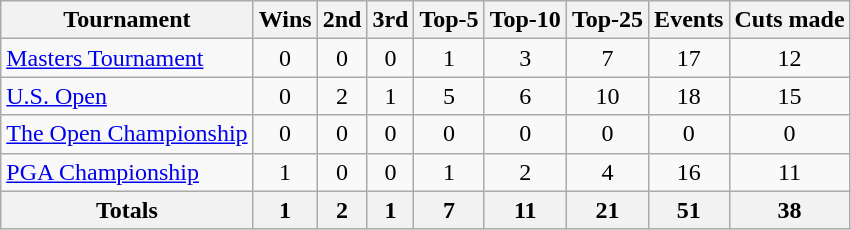<table class=wikitable style=text-align:center>
<tr>
<th>Tournament</th>
<th>Wins</th>
<th>2nd</th>
<th>3rd</th>
<th>Top-5</th>
<th>Top-10</th>
<th>Top-25</th>
<th>Events</th>
<th>Cuts made</th>
</tr>
<tr>
<td align=left><a href='#'>Masters Tournament</a></td>
<td>0</td>
<td>0</td>
<td>0</td>
<td>1</td>
<td>3</td>
<td>7</td>
<td>17</td>
<td>12</td>
</tr>
<tr>
<td align=left><a href='#'>U.S. Open</a></td>
<td>0</td>
<td>2</td>
<td>1</td>
<td>5</td>
<td>6</td>
<td>10</td>
<td>18</td>
<td>15</td>
</tr>
<tr>
<td align=left><a href='#'>The Open Championship</a></td>
<td>0</td>
<td>0</td>
<td>0</td>
<td>0</td>
<td>0</td>
<td>0</td>
<td>0</td>
<td>0</td>
</tr>
<tr>
<td align=left><a href='#'>PGA Championship</a></td>
<td>1</td>
<td>0</td>
<td>0</td>
<td>1</td>
<td>2</td>
<td>4</td>
<td>16</td>
<td>11</td>
</tr>
<tr>
<th>Totals</th>
<th>1</th>
<th>2</th>
<th>1</th>
<th>7</th>
<th>11</th>
<th>21</th>
<th>51</th>
<th>38</th>
</tr>
</table>
